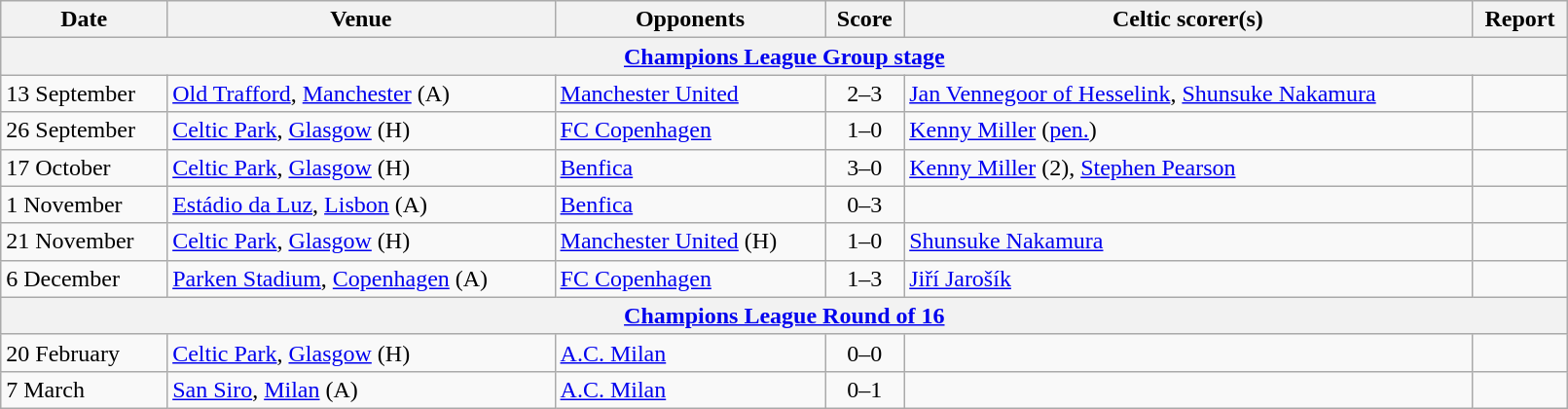<table class="wikitable" width=85%>
<tr>
<th>Date</th>
<th>Venue</th>
<th>Opponents</th>
<th>Score</th>
<th>Celtic scorer(s)</th>
<th>Report</th>
</tr>
<tr>
<th colspan=7><a href='#'>Champions League Group stage</a></th>
</tr>
<tr>
<td>13 September</td>
<td><a href='#'>Old Trafford</a>, <a href='#'>Manchester</a> (A)</td>
<td> <a href='#'>Manchester United</a></td>
<td align=center>2–3</td>
<td><a href='#'>Jan Vennegoor of Hesselink</a>, <a href='#'>Shunsuke Nakamura</a></td>
<td></td>
</tr>
<tr>
<td>26 September</td>
<td><a href='#'>Celtic Park</a>, <a href='#'>Glasgow</a> (H)</td>
<td> <a href='#'>FC Copenhagen</a></td>
<td align=center>1–0</td>
<td><a href='#'>Kenny Miller</a> (<a href='#'>pen.</a>)</td>
<td></td>
</tr>
<tr>
<td>17 October</td>
<td><a href='#'>Celtic Park</a>, <a href='#'>Glasgow</a> (H)</td>
<td> <a href='#'>Benfica</a></td>
<td align=center>3–0</td>
<td><a href='#'>Kenny Miller</a> (2), <a href='#'>Stephen Pearson</a></td>
<td></td>
</tr>
<tr>
<td>1 November</td>
<td><a href='#'>Estádio da Luz</a>, <a href='#'>Lisbon</a> (A)</td>
<td> <a href='#'>Benfica</a></td>
<td align=center>0–3</td>
<td></td>
<td></td>
</tr>
<tr>
<td>21 November</td>
<td><a href='#'>Celtic Park</a>, <a href='#'>Glasgow</a> (H)</td>
<td> <a href='#'>Manchester United</a> (H)</td>
<td align=center>1–0</td>
<td><a href='#'>Shunsuke Nakamura</a></td>
<td></td>
</tr>
<tr>
<td>6 December</td>
<td><a href='#'>Parken Stadium</a>, <a href='#'>Copenhagen</a> (A)</td>
<td> <a href='#'>FC Copenhagen</a></td>
<td align=center>1–3</td>
<td><a href='#'>Jiří Jarošík</a></td>
<td></td>
</tr>
<tr>
<th colspan=7><a href='#'>Champions League Round of 16</a></th>
</tr>
<tr>
<td>20 February</td>
<td><a href='#'>Celtic Park</a>, <a href='#'>Glasgow</a> (H)</td>
<td> <a href='#'>A.C. Milan</a></td>
<td align=center>0–0</td>
<td></td>
<td></td>
</tr>
<tr>
<td>7 March</td>
<td><a href='#'>San Siro</a>, <a href='#'>Milan</a> (A)</td>
<td> <a href='#'>A.C. Milan</a></td>
<td align=center>0–1 </td>
<td></td>
<td></td>
</tr>
</table>
